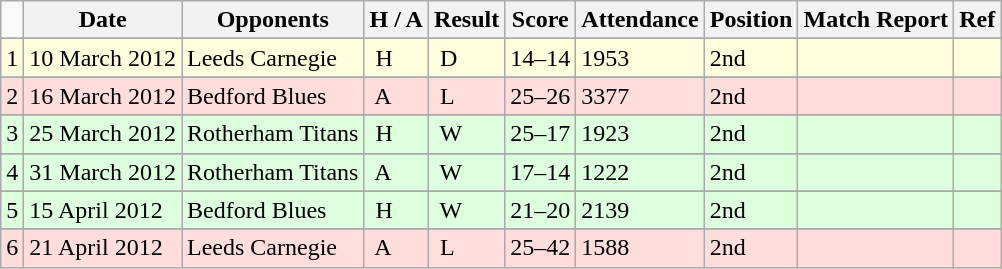<table class="wikitable" style="text-align:left">
<tr>
<td></td>
<th>Date</th>
<th>Opponents</th>
<th>H / A</th>
<th>Result</th>
<th>Score</th>
<th>Attendance</th>
<th>Position</th>
<th>Match Report</th>
<th>Ref</th>
</tr>
<tr>
</tr>
<tr bgcolor="#ffffdd">
<td>1</td>
<td>10 March 2012</td>
<td>Leeds Carnegie</td>
<td> H</td>
<td> D</td>
<td>14–14</td>
<td>1953</td>
<td>2nd</td>
<td></td>
<td></td>
</tr>
<tr>
</tr>
<tr bgcolor="ffdddd">
<td>2</td>
<td>16 March 2012</td>
<td>Bedford Blues</td>
<td> A</td>
<td> L</td>
<td>25–26</td>
<td>3377</td>
<td>2nd</td>
<td></td>
<td></td>
</tr>
<tr>
</tr>
<tr bgcolor="#ddffdd">
<td>3</td>
<td>25 March 2012</td>
<td>Rotherham Titans</td>
<td> H</td>
<td> W</td>
<td>25–17</td>
<td>1923</td>
<td>2nd</td>
<td></td>
<td></td>
</tr>
<tr>
</tr>
<tr bgcolor="#ddffdd">
<td>4</td>
<td>31 March 2012</td>
<td>Rotherham Titans</td>
<td> A</td>
<td> W</td>
<td>17–14</td>
<td>1222</td>
<td>2nd</td>
<td></td>
<td></td>
</tr>
<tr>
</tr>
<tr bgcolor="#ddffdd">
<td>5</td>
<td>15 April 2012</td>
<td>Bedford Blues</td>
<td> H</td>
<td> W</td>
<td>21–20</td>
<td>2139</td>
<td>2nd</td>
<td></td>
<td></td>
</tr>
<tr>
</tr>
<tr bgcolor="ffdddd">
<td>6</td>
<td>21 April 2012</td>
<td>Leeds Carnegie</td>
<td> A</td>
<td> L</td>
<td>25–42</td>
<td>1588</td>
<td>2nd</td>
<td></td>
<td></td>
</tr>
</table>
